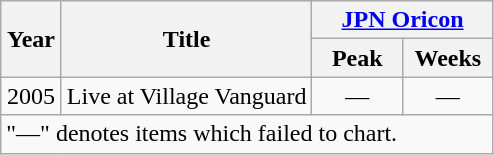<table class="wikitable">
<tr>
<th rowspan="2" style="width:33px;">Year</th>
<th rowspan="2">Title</th>
<th colspan="2" style="width:106px;"><a href='#'>JPN Oricon</a></th>
</tr>
<tr>
<th style="width:53px;">Peak</th>
<th style="width:53px;">Weeks</th>
</tr>
<tr>
<td style="text-align:center;">2005</td>
<td>Live at Village Vanguard</td>
<td style="text-align:center;">—</td>
<td style="text-align:center;">—</td>
</tr>
<tr>
<td colspan="4">"—" denotes items which failed to chart.</td>
</tr>
</table>
